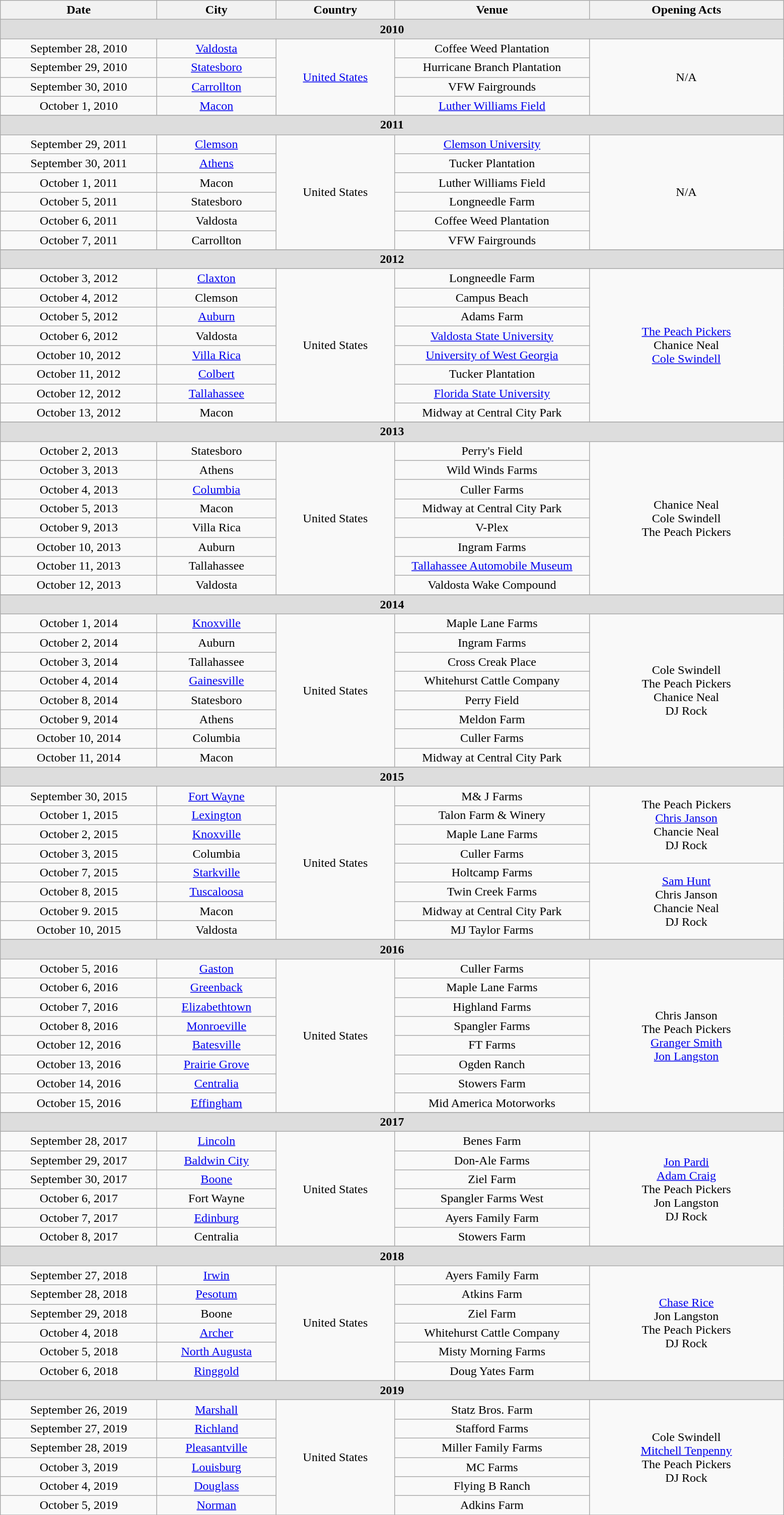<table class="wikitable" style="text-align:center;">
<tr>
<th style="width:200px;">Date</th>
<th style="width:150px;">City</th>
<th style="width:150px;">Country</th>
<th style="width:250px;">Venue</th>
<th style="width:250px;">Opening Acts</th>
</tr>
<tr style="background:#ddd">
<td colspan="5"><strong>2010</strong></td>
</tr>
<tr>
<td>September 28, 2010</td>
<td><a href='#'>Valdosta</a></td>
<td rowspan="4"><a href='#'>United States</a></td>
<td>Coffee Weed Plantation</td>
<td rowspan="4">N/A</td>
</tr>
<tr>
<td>September 29, 2010</td>
<td><a href='#'>Statesboro</a></td>
<td>Hurricane Branch Plantation</td>
</tr>
<tr>
<td>September 30, 2010</td>
<td><a href='#'>Carrollton</a></td>
<td>VFW Fairgrounds</td>
</tr>
<tr>
<td>October 1, 2010</td>
<td><a href='#'>Macon</a></td>
<td><a href='#'>Luther Williams Field</a></td>
</tr>
<tr>
</tr>
<tr style="background:#ddd">
<td colspan="5"><strong>2011</strong></td>
</tr>
<tr>
<td>September 29, 2011</td>
<td><a href='#'>Clemson</a></td>
<td rowspan="6">United States</td>
<td><a href='#'>Clemson University</a></td>
<td rowspan="6">N/A</td>
</tr>
<tr>
<td>September 30, 2011</td>
<td><a href='#'>Athens</a></td>
<td>Tucker Plantation</td>
</tr>
<tr>
<td>October 1, 2011</td>
<td>Macon</td>
<td>Luther Williams Field</td>
</tr>
<tr>
<td>October 5, 2011</td>
<td>Statesboro</td>
<td>Longneedle Farm</td>
</tr>
<tr>
<td>October 6, 2011</td>
<td>Valdosta</td>
<td>Coffee Weed Plantation</td>
</tr>
<tr>
<td>October 7, 2011</td>
<td>Carrollton</td>
<td>VFW Fairgrounds</td>
</tr>
<tr>
</tr>
<tr style="background:#ddd">
<td colspan="5"><strong>2012</strong></td>
</tr>
<tr>
<td>October 3, 2012</td>
<td><a href='#'>Claxton</a></td>
<td rowspan="8">United States</td>
<td>Longneedle Farm</td>
<td rowspan="8"><a href='#'>The Peach Pickers</a><br>Chanice Neal<br><a href='#'>Cole Swindell</a></td>
</tr>
<tr>
<td>October 4, 2012</td>
<td>Clemson</td>
<td>Campus Beach</td>
</tr>
<tr>
<td>October 5, 2012</td>
<td><a href='#'>Auburn</a></td>
<td>Adams Farm</td>
</tr>
<tr>
<td>October 6, 2012</td>
<td>Valdosta</td>
<td><a href='#'>Valdosta State University</a></td>
</tr>
<tr>
<td>October 10, 2012</td>
<td><a href='#'>Villa Rica</a></td>
<td><a href='#'>University of West Georgia</a></td>
</tr>
<tr>
<td>October 11, 2012</td>
<td><a href='#'>Colbert</a></td>
<td>Tucker Plantation</td>
</tr>
<tr>
<td>October 12, 2012</td>
<td><a href='#'>Tallahassee</a></td>
<td><a href='#'>Florida State University</a></td>
</tr>
<tr>
<td>October 13, 2012</td>
<td>Macon</td>
<td>Midway at Central City Park</td>
</tr>
<tr>
</tr>
<tr style="background:#ddd">
<td colspan="5"><strong>2013</strong></td>
</tr>
<tr>
<td>October 2, 2013</td>
<td>Statesboro</td>
<td rowspan="8">United States</td>
<td>Perry's Field</td>
<td rowspan="8">Chanice Neal<br>Cole Swindell<br>The Peach Pickers</td>
</tr>
<tr>
<td>October 3, 2013</td>
<td>Athens</td>
<td>Wild Winds Farms</td>
</tr>
<tr>
<td>October 4, 2013</td>
<td><a href='#'>Columbia</a></td>
<td>Culler Farms</td>
</tr>
<tr>
<td>October 5, 2013</td>
<td>Macon</td>
<td>Midway at Central City Park</td>
</tr>
<tr>
<td>October 9, 2013</td>
<td>Villa Rica</td>
<td>V-Plex</td>
</tr>
<tr>
<td>October 10, 2013</td>
<td>Auburn</td>
<td>Ingram Farms</td>
</tr>
<tr>
<td>October 11, 2013</td>
<td>Tallahassee</td>
<td><a href='#'>Tallahassee Automobile Museum</a></td>
</tr>
<tr>
<td>October 12, 2013</td>
<td>Valdosta</td>
<td>Valdosta Wake Compound</td>
</tr>
<tr>
</tr>
<tr style="background:#ddd">
<td colspan="5"><strong>2014</strong></td>
</tr>
<tr>
<td>October 1, 2014</td>
<td><a href='#'>Knoxville</a></td>
<td rowspan="8">United States</td>
<td>Maple Lane Farms</td>
<td rowspan="8">Cole Swindell<br>The Peach Pickers<br>Chanice Neal<br> DJ Rock</td>
</tr>
<tr>
<td>October 2, 2014</td>
<td>Auburn</td>
<td>Ingram Farms</td>
</tr>
<tr>
<td>October 3, 2014</td>
<td>Tallahassee</td>
<td>Cross Creak Place</td>
</tr>
<tr>
<td>October 4, 2014</td>
<td><a href='#'>Gainesville</a></td>
<td>Whitehurst Cattle Company</td>
</tr>
<tr>
<td>October 8, 2014</td>
<td>Statesboro</td>
<td>Perry Field</td>
</tr>
<tr>
<td>October 9, 2014</td>
<td>Athens</td>
<td>Meldon Farm</td>
</tr>
<tr>
<td>October 10, 2014</td>
<td>Columbia</td>
<td>Culler Farms</td>
</tr>
<tr>
<td>October 11, 2014</td>
<td>Macon</td>
<td>Midway at Central City Park</td>
</tr>
<tr>
</tr>
<tr style="background:#ddd">
<td colspan="5"><strong>2015</strong></td>
</tr>
<tr>
<td>September 30, 2015</td>
<td><a href='#'>Fort Wayne</a></td>
<td rowspan="8">United States</td>
<td>M& J Farms</td>
<td rowspan="4">The Peach Pickers<br><a href='#'>Chris Janson</a><br>Chancie Neal<br>DJ Rock</td>
</tr>
<tr>
<td>October 1, 2015</td>
<td><a href='#'>Lexington</a></td>
<td>Talon Farm & Winery</td>
</tr>
<tr>
<td>October 2, 2015</td>
<td><a href='#'>Knoxville</a></td>
<td>Maple Lane Farms</td>
</tr>
<tr>
<td>October 3, 2015</td>
<td>Columbia</td>
<td>Culler Farms</td>
</tr>
<tr>
<td>October 7, 2015</td>
<td><a href='#'>Starkville</a></td>
<td>Holtcamp Farms</td>
<td rowspan="4"><a href='#'>Sam Hunt</a><br>Chris Janson<br>Chancie Neal<br>DJ Rock</td>
</tr>
<tr>
<td>October 8, 2015</td>
<td><a href='#'>Tuscaloosa</a></td>
<td>Twin Creek Farms</td>
</tr>
<tr>
<td>October 9. 2015</td>
<td>Macon</td>
<td>Midway at Central City Park</td>
</tr>
<tr>
<td>October 10, 2015</td>
<td>Valdosta</td>
<td>MJ Taylor Farms</td>
</tr>
<tr>
</tr>
<tr style="background:#ddd">
<td colspan="5"><strong>2016</strong></td>
</tr>
<tr>
<td>October 5, 2016</td>
<td><a href='#'>Gaston</a></td>
<td rowspan="8">United States</td>
<td>Culler Farms</td>
<td rowspan="8">Chris Janson<br>The Peach Pickers<br><a href='#'>Granger Smith</a><br><a href='#'>Jon Langston</a></td>
</tr>
<tr>
<td>October 6, 2016</td>
<td><a href='#'>Greenback</a></td>
<td>Maple Lane Farms</td>
</tr>
<tr>
<td>October 7, 2016</td>
<td><a href='#'>Elizabethtown</a></td>
<td>Highland Farms</td>
</tr>
<tr>
<td>October 8, 2016</td>
<td><a href='#'>Monroeville</a></td>
<td>Spangler Farms</td>
</tr>
<tr>
<td>October 12, 2016</td>
<td><a href='#'>Batesville</a></td>
<td>FT Farms</td>
</tr>
<tr>
<td>October 13, 2016</td>
<td><a href='#'>Prairie Grove</a></td>
<td>Ogden Ranch</td>
</tr>
<tr>
<td>October 14, 2016</td>
<td><a href='#'>Centralia</a></td>
<td>Stowers Farm</td>
</tr>
<tr>
<td>October 15, 2016</td>
<td><a href='#'>Effingham</a></td>
<td>Mid America Motorworks</td>
</tr>
<tr>
</tr>
<tr style="background:#ddd">
<td colspan="5"><strong>2017</strong></td>
</tr>
<tr>
<td>September 28, 2017</td>
<td><a href='#'>Lincoln</a></td>
<td rowspan="6">United States</td>
<td>Benes Farm</td>
<td rowspan="6"><a href='#'>Jon Pardi</a><br><a href='#'>Adam Craig</a><br>The Peach Pickers<br>Jon Langston<br>DJ Rock</td>
</tr>
<tr>
<td>September 29, 2017</td>
<td><a href='#'>Baldwin City</a></td>
<td>Don-Ale Farms</td>
</tr>
<tr>
<td>September 30, 2017</td>
<td><a href='#'>Boone</a></td>
<td>Ziel Farm</td>
</tr>
<tr>
<td>October 6, 2017</td>
<td>Fort Wayne</td>
<td>Spangler Farms West</td>
</tr>
<tr>
<td>October 7, 2017</td>
<td><a href='#'>Edinburg</a></td>
<td>Ayers Family Farm</td>
</tr>
<tr>
<td>October 8, 2017</td>
<td>Centralia</td>
<td>Stowers Farm</td>
</tr>
<tr>
</tr>
<tr style="background:#ddd">
<td colspan="5"><strong>2018</strong></td>
</tr>
<tr>
<td>September 27, 2018</td>
<td><a href='#'>Irwin</a></td>
<td rowspan="6">United States</td>
<td>Ayers Family Farm</td>
<td rowspan="6"><a href='#'>Chase Rice</a><br>Jon Langston<br>The Peach Pickers<br>DJ Rock</td>
</tr>
<tr>
<td>September 28, 2018</td>
<td><a href='#'>Pesotum</a></td>
<td>Atkins Farm</td>
</tr>
<tr>
<td>September 29, 2018</td>
<td>Boone</td>
<td>Ziel Farm</td>
</tr>
<tr>
<td>October 4, 2018</td>
<td><a href='#'>Archer</a></td>
<td>Whitehurst Cattle Company</td>
</tr>
<tr>
<td>October 5, 2018</td>
<td><a href='#'>North Augusta</a></td>
<td>Misty Morning Farms</td>
</tr>
<tr>
<td>October 6, 2018</td>
<td><a href='#'>Ringgold</a></td>
<td>Doug Yates Farm</td>
</tr>
<tr>
</tr>
<tr style="background:#ddd">
<td colspan="5"><strong>2019</strong></td>
</tr>
<tr>
<td>September 26, 2019</td>
<td><a href='#'>Marshall</a></td>
<td rowspan="6">United States</td>
<td>Statz Bros. Farm</td>
<td rowspan="6">Cole Swindell<br><a href='#'>Mitchell Tenpenny</a><br>The Peach Pickers<br>DJ Rock</td>
</tr>
<tr>
<td>September 27, 2019</td>
<td><a href='#'>Richland</a></td>
<td>Stafford Farms</td>
</tr>
<tr>
<td>September 28, 2019</td>
<td><a href='#'>Pleasantville</a></td>
<td>Miller Family Farms</td>
</tr>
<tr>
<td>October 3, 2019</td>
<td><a href='#'>Louisburg</a></td>
<td>MC Farms</td>
</tr>
<tr>
<td>October 4, 2019</td>
<td><a href='#'>Douglass</a></td>
<td>Flying B Ranch</td>
</tr>
<tr>
<td>October 5, 2019</td>
<td><a href='#'>Norman</a></td>
<td>Adkins Farm</td>
</tr>
<tr>
</tr>
</table>
